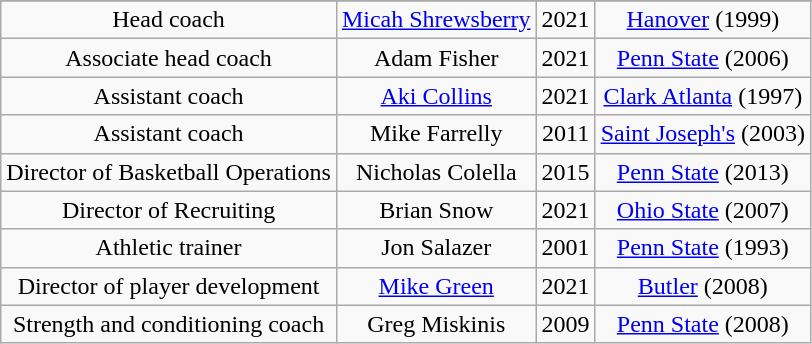<table class="wikitable" style="text-align: center;">
<tr>
</tr>
<tr>
<td>Head coach</td>
<td><a href='#'>Micah Shrewsberry</a></td>
<td>2021</td>
<td><a href='#'>Hanover</a> (1999)</td>
</tr>
<tr>
<td>Associate head coach</td>
<td>Adam Fisher</td>
<td>2021</td>
<td><a href='#'>Penn State</a> (2006)</td>
</tr>
<tr>
<td>Assistant coach</td>
<td><a href='#'>Aki Collins</a></td>
<td>2021</td>
<td><a href='#'>Clark Atlanta</a> (1997)</td>
</tr>
<tr>
<td>Assistant coach</td>
<td>Mike Farrelly</td>
<td>2011</td>
<td><a href='#'>Saint Joseph's</a> (2003)</td>
</tr>
<tr>
<td>Director of Basketball Operations</td>
<td>Nicholas Colella</td>
<td>2015</td>
<td><a href='#'>Penn State</a> (2013)</td>
</tr>
<tr>
<td>Director of Recruiting</td>
<td>Brian Snow</td>
<td>2021</td>
<td><a href='#'>Ohio State</a> (2007)</td>
</tr>
<tr>
<td>Athletic trainer</td>
<td>Jon Salazer</td>
<td>2001</td>
<td><a href='#'>Penn State</a> (1993)</td>
</tr>
<tr>
<td>Director of player development</td>
<td><a href='#'>Mike Green</a></td>
<td>2021</td>
<td><a href='#'>Butler</a> (2008)</td>
</tr>
<tr>
<td>Strength and conditioning coach</td>
<td>Greg Miskinis</td>
<td>2009</td>
<td><a href='#'>Penn State</a> (2008)</td>
</tr>
</table>
